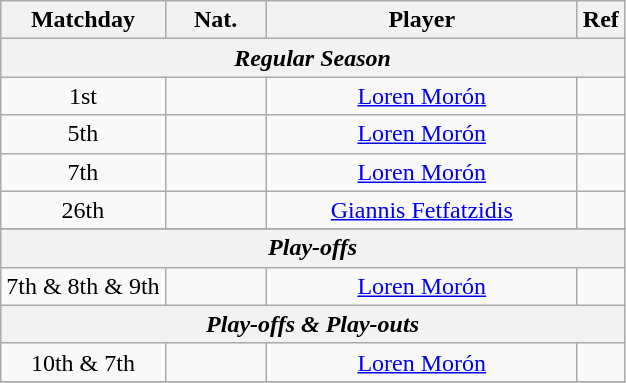<table class="wikitable sortable" style="text-align: center;">
<tr>
<th>Matchday</th>
<th width=60>Nat.</th>
<th width=200>Player</th>
<th>Ref</th>
</tr>
<tr>
<th colspan="4" text-align:center;"><em>Regular Season</em></th>
</tr>
<tr>
<td>1st</td>
<td></td>
<td><a href='#'>Loren Morón</a></td>
<td></td>
</tr>
<tr>
<td>5th</td>
<td></td>
<td><a href='#'>Loren Morón</a></td>
<td></td>
</tr>
<tr>
<td>7th</td>
<td></td>
<td><a href='#'>Loren Morón</a></td>
<td></td>
</tr>
<tr>
<td>26th</td>
<td></td>
<td><a href='#'>Giannis Fetfatzidis</a></td>
<td></td>
</tr>
<tr>
</tr>
<tr>
<th colspan="4" text-align:center;"><em>Play-offs</em></th>
</tr>
<tr>
<td>7th & 8th & 9th</td>
<td></td>
<td><a href='#'>Loren Morón</a></td>
<td></td>
</tr>
<tr>
<th colspan="4" text-align:center;"><em>Play-offs & Play-outs</em></th>
</tr>
<tr>
<td>10th & 7th</td>
<td></td>
<td><a href='#'>Loren Morón</a></td>
<td></td>
</tr>
<tr>
</tr>
</table>
